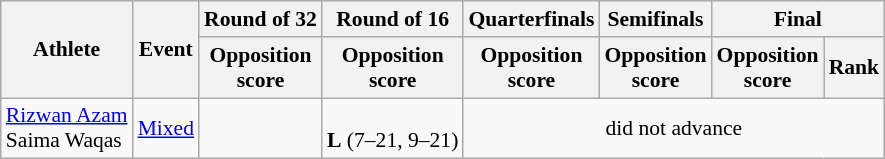<table class=wikitable style=font-size:90%;text-align:center>
<tr>
<th rowspan="2">Athlete</th>
<th rowspan="2">Event</th>
<th>Round of 32</th>
<th>Round of 16</th>
<th>Quarterfinals</th>
<th>Semifinals</th>
<th colspan="2">Final</th>
</tr>
<tr>
<th>Opposition<br> score</th>
<th>Opposition<br> score</th>
<th>Opposition<br> score</th>
<th>Opposition<br> score</th>
<th>Opposition<br> score</th>
<th>Rank</th>
</tr>
<tr>
<td align=left><a href='#'>Rizwan Azam</a> <br> Saima Waqas</td>
<td align=center><a href='#'>Mixed</a></td>
<td></td>
<td><br><strong>L</strong> (7–21, 9–21)</td>
<td colspan="4">did not advance</td>
</tr>
</table>
